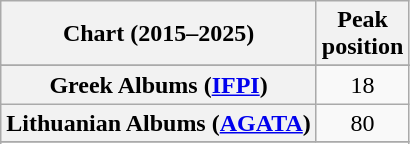<table class="wikitable sortable plainrowheaders" style="text-align:center">
<tr>
<th scope="col">Chart (2015–2025)</th>
<th scope="col">Peak<br>position</th>
</tr>
<tr>
</tr>
<tr>
<th scope="row">Greek Albums (<a href='#'>IFPI</a>)</th>
<td>18</td>
</tr>
<tr>
<th scope="row">Lithuanian Albums (<a href='#'>AGATA</a>)</th>
<td>80</td>
</tr>
<tr>
</tr>
<tr>
</tr>
<tr>
</tr>
<tr>
</tr>
<tr>
</tr>
</table>
